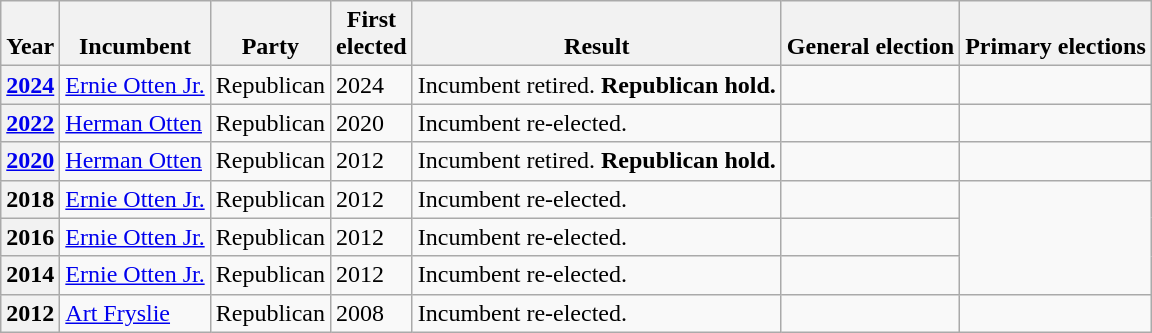<table class=wikitable>
<tr valign=bottom>
<th>Year</th>
<th>Incumbent</th>
<th>Party</th>
<th>First<br>elected</th>
<th>Result</th>
<th>General election</th>
<th>Primary elections</th>
</tr>
<tr>
<th><a href='#'>2024</a></th>
<td><a href='#'>Ernie Otten Jr.</a></td>
<td>Republican</td>
<td>2024</td>
<td>Incumbent retired. <strong>Republican hold.</strong></td>
<td nowrap></td>
<td nowrap></td>
</tr>
<tr>
<th><a href='#'>2022</a></th>
<td><a href='#'>Herman Otten</a></td>
<td>Republican</td>
<td>2020</td>
<td>Incumbent re-elected.</td>
<td nowrap></td>
</tr>
<tr>
<th><a href='#'>2020</a></th>
<td><a href='#'>Herman Otten</a></td>
<td>Republican</td>
<td>2012</td>
<td>Incumbent retired. <strong>Republican hold.</strong></td>
<td nowrap></td>
<td nowrap></td>
</tr>
<tr>
<th>2018</th>
<td><a href='#'>Ernie Otten Jr.</a></td>
<td>Republican</td>
<td>2012</td>
<td>Incumbent re-elected.</td>
<td nowrap></td>
</tr>
<tr>
<th>2016</th>
<td><a href='#'>Ernie Otten Jr.</a></td>
<td>Republican</td>
<td>2012</td>
<td>Incumbent re-elected.</td>
<td nowrap></td>
</tr>
<tr>
<th>2014</th>
<td><a href='#'>Ernie Otten Jr.</a></td>
<td>Republican</td>
<td>2012</td>
<td>Incumbent re-elected.</td>
<td nowrap></td>
</tr>
<tr>
<th>2012</th>
<td><a href='#'>Art Fryslie</a></td>
<td>Republican</td>
<td>2008</td>
<td>Incumbent re-elected.</td>
<td nowrap></td>
<td nowrap></td>
</tr>
</table>
